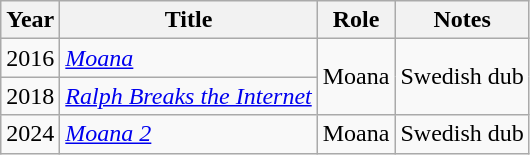<table class="wikitable sortable">
<tr>
<th>Year</th>
<th>Title</th>
<th>Role</th>
<th class="unsortable">Notes</th>
</tr>
<tr>
<td>2016</td>
<td><em><a href='#'>Moana</a></em></td>
<td rowspan="2">Moana</td>
<td rowspan="2">Swedish dub</td>
</tr>
<tr>
<td>2018</td>
<td><em><a href='#'>Ralph Breaks the Internet</a></em></td>
</tr>
<tr>
<td>2024</td>
<td><em><a href='#'>Moana 2</a></em></td>
<td rowspan="3">Moana</td>
<td rowspan="3">Swedish dub</td>
</tr>
</table>
